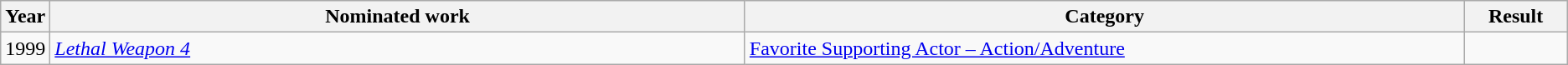<table class="wikitable sortable">
<tr>
<th scope="col" style="width:1em;">Year</th>
<th scope="col" style="width:39em;">Nominated work</th>
<th scope="col" style="width:40em;">Category</th>
<th scope="col" style="width:5em;">Result</th>
</tr>
<tr>
<td>1999</td>
<td><em><a href='#'>Lethal Weapon 4</a></em></td>
<td><a href='#'>Favorite Supporting Actor – Action/Adventure</a></td>
<td></td>
</tr>
</table>
